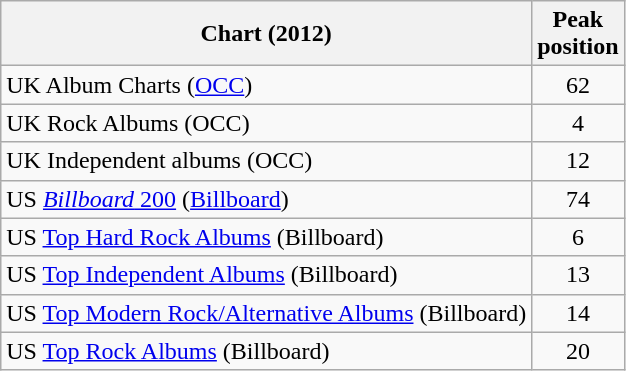<table class="wikitable sortable">
<tr>
<th>Chart (2012)</th>
<th>Peak<br>position</th>
</tr>
<tr>
<td>UK Album Charts (<a href='#'>OCC</a>)</td>
<td style="text-align:center;">62</td>
</tr>
<tr>
<td>UK Rock Albums (OCC)</td>
<td style="text-align:center;">4</td>
</tr>
<tr>
<td>UK Independent albums (OCC)</td>
<td style="text-align:center;">12</td>
</tr>
<tr>
<td>US <a href='#'><em>Billboard</em> 200</a> (<a href='#'>Billboard</a>)</td>
<td style="text-align:center;">74</td>
</tr>
<tr>
<td>US <a href='#'>Top Hard Rock Albums</a> (Billboard)</td>
<td style="text-align:center;">6</td>
</tr>
<tr>
<td>US <a href='#'>Top Independent Albums</a> (Billboard)</td>
<td style="text-align:center;">13</td>
</tr>
<tr>
<td>US <a href='#'>Top Modern Rock/Alternative Albums</a> (Billboard)</td>
<td style="text-align:center;">14</td>
</tr>
<tr>
<td>US <a href='#'>Top Rock Albums</a> (Billboard)</td>
<td style="text-align:center;">20</td>
</tr>
</table>
